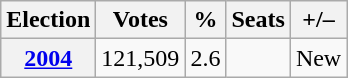<table class=wikitable>
<tr>
<th>Election</th>
<th>Votes</th>
<th>%</th>
<th>Seats</th>
<th>+/–</th>
</tr>
<tr>
<th><a href='#'>2004</a></th>
<td style="text-align: right;">121,509</td>
<td style="text-align: right;">2.6</td>
<td style="text-align: right;"></td>
<td>New</td>
</tr>
</table>
